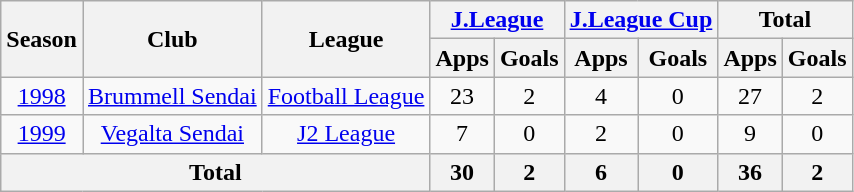<table class="wikitable" style="text-align: center; margin-bottom: 10px;">
<tr>
<th rowspan="2">Season</th>
<th rowspan="2">Club</th>
<th rowspan="2">League</th>
<th colspan="2"><a href='#'>J.League</a></th>
<th colspan="2"><a href='#'>J.League Cup</a></th>
<th colspan="2">Total</th>
</tr>
<tr>
<th>Apps</th>
<th>Goals</th>
<th>Apps</th>
<th>Goals</th>
<th>Apps</th>
<th>Goals</th>
</tr>
<tr>
<td><a href='#'>1998</a></td>
<td><a href='#'>Brummell Sendai</a></td>
<td><a href='#'>Football League</a></td>
<td>23</td>
<td>2</td>
<td>4</td>
<td>0</td>
<td>27</td>
<td>2</td>
</tr>
<tr>
<td><a href='#'>1999</a></td>
<td><a href='#'>Vegalta Sendai</a></td>
<td><a href='#'>J2 League</a></td>
<td>7</td>
<td>0</td>
<td>2</td>
<td>0</td>
<td>9</td>
<td>0</td>
</tr>
<tr>
<th colspan="3">Total</th>
<th>30</th>
<th>2</th>
<th>6</th>
<th>0</th>
<th>36</th>
<th>2</th>
</tr>
</table>
